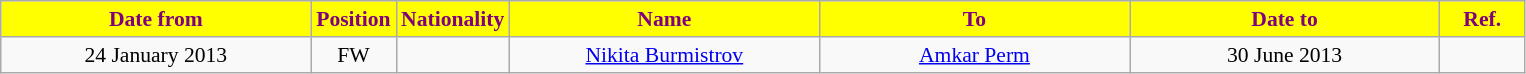<table class="wikitable" style="text-align:center; font-size:90%">
<tr>
<th style="background:#ffff00; color:purple; width:200px;">Date from</th>
<th style="background:#ffff00; color:purple; width:50px;">Position</th>
<th style="background:#ffff00; color:purple; width:50px;">Nationality</th>
<th style="background:#ffff00; color:purple; width:200px;">Name</th>
<th style="background:#ffff00; color:purple; width:200px;">To</th>
<th style="background:#ffff00; color:purple; width:200px;">Date to</th>
<th style="background:#ffff00; color:purple; width:50px;">Ref.</th>
</tr>
<tr>
<td>24 January 2013</td>
<td>FW</td>
<td></td>
<td><a href='#'>Nikita Burmistrov</a></td>
<td><a href='#'>Amkar Perm</a></td>
<td>30 June 2013</td>
<td></td>
</tr>
</table>
